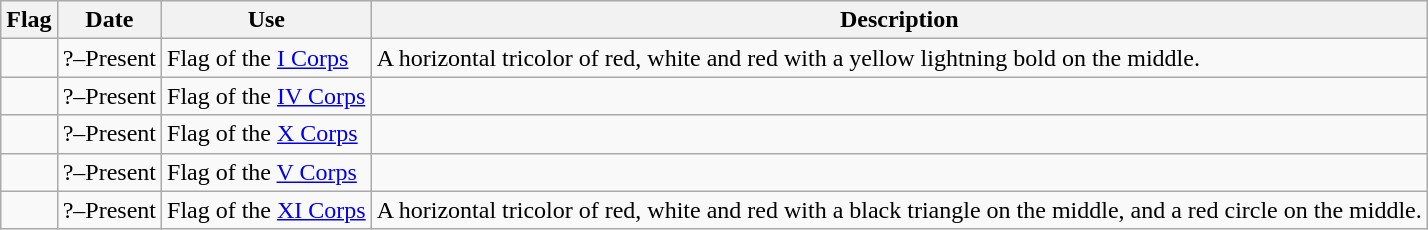<table class="wikitable sortable">
<tr>
<th>Flag</th>
<th>Date</th>
<th>Use</th>
<th>Description</th>
</tr>
<tr>
<td></td>
<td>?–Present</td>
<td>Flag of the <a href='#'>I Corps</a></td>
<td>A horizontal tricolor of red, white and red with a yellow lightning bold on the middle.</td>
</tr>
<tr>
<td></td>
<td>?–Present</td>
<td>Flag of the <a href='#'>IV Corps</a></td>
<td></td>
</tr>
<tr>
<td></td>
<td>?–Present</td>
<td>Flag of the <a href='#'>X Corps</a></td>
<td></td>
</tr>
<tr>
<td></td>
<td>?–Present</td>
<td>Flag of the <a href='#'>V Corps</a></td>
<td></td>
</tr>
<tr>
<td></td>
<td>?–Present</td>
<td>Flag of the <a href='#'>XI Corps</a></td>
<td>A horizontal tricolor of red, white and red with a black triangle on the middle, and a red circle on the middle.</td>
</tr>
</table>
